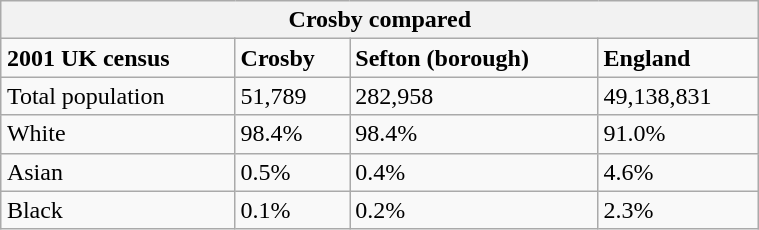<table class="wikitable" style="float: right; margin-left: 2em; width: 40%;" cellspacing="3">
<tr>
<th colspan="4"><strong>Crosby compared</strong></th>
</tr>
<tr>
<td><strong>2001 UK census</strong></td>
<td><strong>Crosby</strong></td>
<td><strong>Sefton (borough)</strong></td>
<td><strong>England</strong></td>
</tr>
<tr>
<td>Total population</td>
<td>51,789</td>
<td>282,958</td>
<td>49,138,831</td>
</tr>
<tr>
<td>White</td>
<td>98.4%</td>
<td>98.4%</td>
<td>91.0%</td>
</tr>
<tr>
<td>Asian</td>
<td>0.5%</td>
<td>0.4%</td>
<td>4.6%</td>
</tr>
<tr>
<td>Black</td>
<td>0.1%</td>
<td>0.2%</td>
<td>2.3%</td>
</tr>
</table>
